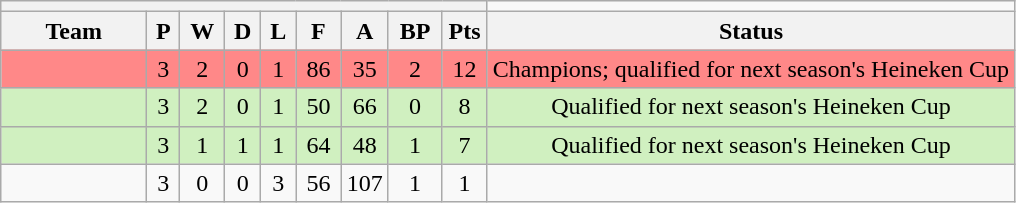<table class="wikitable" style="text-align:center">
<tr>
<th colspan="9" width="317px"></th>
</tr>
<tr>
<th width="90px">Team</th>
<th>P</th>
<th>W</th>
<th>D</th>
<th>L</th>
<th width="23px">F</th>
<th width="23px">A</th>
<th>BP</th>
<th width="23px">Pts</th>
<th>Status</th>
</tr>
<tr bgcolor="#FF8888">
<td></td>
<td>3</td>
<td>2</td>
<td>0</td>
<td>1</td>
<td>86</td>
<td>35</td>
<td>2</td>
<td>12</td>
<td>Champions; qualified for next season's Heineken Cup</td>
</tr>
<tr bgcolor="#D0F0C0">
<td></td>
<td>3</td>
<td>2</td>
<td>0</td>
<td>1</td>
<td>50</td>
<td>66</td>
<td>0</td>
<td>8</td>
<td>Qualified for next season's Heineken Cup</td>
</tr>
<tr bgcolor="#D0F0C0">
<td></td>
<td>3</td>
<td>1</td>
<td>1</td>
<td>1</td>
<td>64</td>
<td>48</td>
<td>1</td>
<td>7</td>
<td>Qualified for next season's Heineken Cup</td>
</tr>
<tr>
<td></td>
<td>3</td>
<td>0</td>
<td>0</td>
<td>3</td>
<td>56</td>
<td>107</td>
<td>1</td>
<td>1</td>
<td></td>
</tr>
</table>
